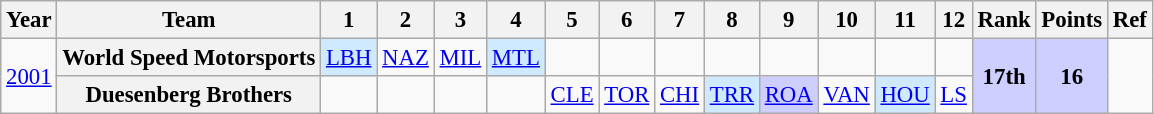<table class="wikitable" style="text-align:center; font-size:95%">
<tr>
<th>Year</th>
<th>Team</th>
<th>1</th>
<th>2</th>
<th>3</th>
<th>4</th>
<th>5</th>
<th>6</th>
<th>7</th>
<th>8</th>
<th>9</th>
<th>10</th>
<th>11</th>
<th>12</th>
<th>Rank</th>
<th>Points</th>
<th>Ref</th>
</tr>
<tr>
<td rowspan=2><a href='#'>2001</a></td>
<th>World Speed Motorsports</th>
<td style="background:#CFEAFF;"><a href='#'>LBH</a><br></td>
<td><a href='#'>NAZ</a></td>
<td><a href='#'>MIL</a></td>
<td style="background:#CFEAFF;"><a href='#'>MTL</a><br></td>
<td></td>
<td></td>
<td></td>
<td></td>
<td></td>
<td></td>
<td></td>
<td></td>
<td rowspan=2 style="background:#CFCFFF;"><strong>17th</strong></td>
<td rowspan=2 style="background:#CFCFFF;"><strong>16</strong></td>
<td rowspan="2"></td>
</tr>
<tr>
<th>Duesenberg Brothers</th>
<td></td>
<td></td>
<td></td>
<td></td>
<td><a href='#'>CLE</a></td>
<td><a href='#'>TOR</a></td>
<td><a href='#'>CHI</a></td>
<td style="background:#CFEAFF;"><a href='#'>TRR</a><br></td>
<td style="background:#CFCFFF;"><a href='#'>ROA</a><br></td>
<td><a href='#'>VAN</a></td>
<td style="background:#CFEAFF;"><a href='#'>HOU</a><br></td>
<td><a href='#'>LS</a></td>
</tr>
</table>
